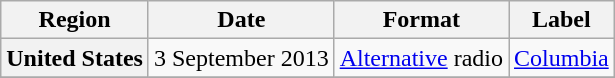<table class="wikitable plainrowheaders">
<tr>
<th scope="col">Region</th>
<th scope="col">Date</th>
<th scope="col">Format</th>
<th scope="col">Label</th>
</tr>
<tr>
<th scope="row">United States</th>
<td>3 September 2013</td>
<td><a href='#'>Alternative</a> radio</td>
<td><a href='#'>Columbia</a></td>
</tr>
<tr>
</tr>
</table>
